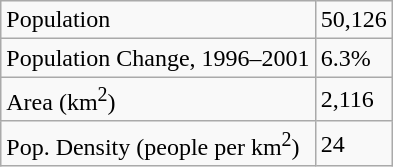<table class="wikitable">
<tr>
<td>Population</td>
<td>50,126</td>
</tr>
<tr>
<td>Population Change, 1996–2001</td>
<td>6.3%</td>
</tr>
<tr>
<td>Area (km<sup>2</sup>)</td>
<td>2,116</td>
</tr>
<tr>
<td>Pop. Density (people per km<sup>2</sup>)</td>
<td>24</td>
</tr>
</table>
